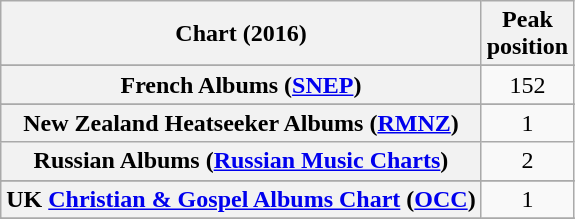<table class="wikitable sortable plainrowheaders" style="text-align:center">
<tr>
<th scope="col">Chart (2016)</th>
<th scope="col">Peak<br> position</th>
</tr>
<tr>
</tr>
<tr>
</tr>
<tr>
</tr>
<tr>
</tr>
<tr>
</tr>
<tr>
</tr>
<tr>
<th scope="row">French Albums (<a href='#'>SNEP</a>)</th>
<td>152</td>
</tr>
<tr>
</tr>
<tr>
</tr>
<tr>
<th scope="row">New Zealand Heatseeker Albums (<a href='#'>RMNZ</a>)</th>
<td>1</td>
</tr>
<tr>
<th scope="row">Russian Albums (<a href='#'>Russian Music Charts</a>)</th>
<td>2</td>
</tr>
<tr>
</tr>
<tr>
</tr>
<tr>
</tr>
<tr>
</tr>
<tr>
</tr>
<tr>
<th scope="row">UK <a href='#'>Christian & Gospel Albums Chart</a> (<a href='#'>OCC</a>)</th>
<td>1</td>
</tr>
<tr>
</tr>
<tr>
</tr>
<tr>
</tr>
<tr>
</tr>
<tr>
</tr>
</table>
